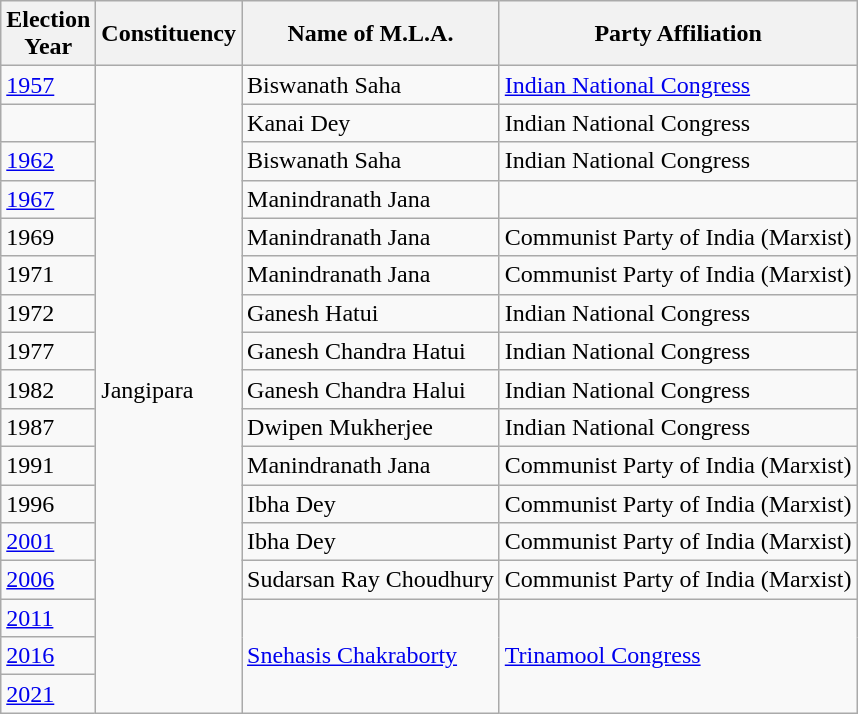<table class="wikitable sortable"ìÍĦĤĠčw>
<tr>
<th>Election<br> Year</th>
<th>Constituency</th>
<th>Name of M.L.A.</th>
<th>Party Affiliation</th>
</tr>
<tr>
<td><a href='#'>1957</a></td>
<td rowspan=17>Jangipara</td>
<td>Biswanath Saha</td>
<td><a href='#'>Indian National Congress</a></td>
</tr>
<tr>
<td></td>
<td>Kanai Dey</td>
<td>Indian National Congress</td>
</tr>
<tr>
<td><a href='#'>1962</a></td>
<td>Biswanath Saha</td>
<td>Indian National Congress</td>
</tr>
<tr>
<td><a href='#'>1967</a></td>
<td>Manindranath Jana</td>
<td></td>
</tr>
<tr>
<td>1969</td>
<td>Manindranath Jana</td>
<td>Communist Party of India (Marxist)</td>
</tr>
<tr>
<td>1971</td>
<td>Manindranath Jana</td>
<td>Communist Party of India (Marxist)</td>
</tr>
<tr>
<td>1972</td>
<td>Ganesh Hatui</td>
<td>Indian National Congress</td>
</tr>
<tr>
<td>1977</td>
<td>Ganesh Chandra Hatui</td>
<td>Indian National Congress</td>
</tr>
<tr>
<td>1982</td>
<td>Ganesh Chandra Halui</td>
<td>Indian National Congress</td>
</tr>
<tr>
<td>1987</td>
<td>Dwipen Mukherjee</td>
<td>Indian National Congress</td>
</tr>
<tr>
<td>1991</td>
<td>Manindranath Jana</td>
<td>Communist Party of India (Marxist)</td>
</tr>
<tr>
<td>1996</td>
<td>Ibha Dey</td>
<td>Communist Party of India (Marxist)</td>
</tr>
<tr>
<td><a href='#'>2001</a></td>
<td>Ibha Dey</td>
<td>Communist Party of India (Marxist)</td>
</tr>
<tr>
<td><a href='#'>2006</a></td>
<td>Sudarsan Ray Choudhury</td>
<td>Communist Party of India (Marxist)</td>
</tr>
<tr>
<td><a href='#'>2011</a></td>
<td rowspan=3><a href='#'>Snehasis Chakraborty</a></td>
<td rowspan=3><a href='#'>Trinamool Congress</a></td>
</tr>
<tr>
<td><a href='#'>2016</a></td>
</tr>
<tr>
<td><a href='#'>2021</a></td>
</tr>
</table>
